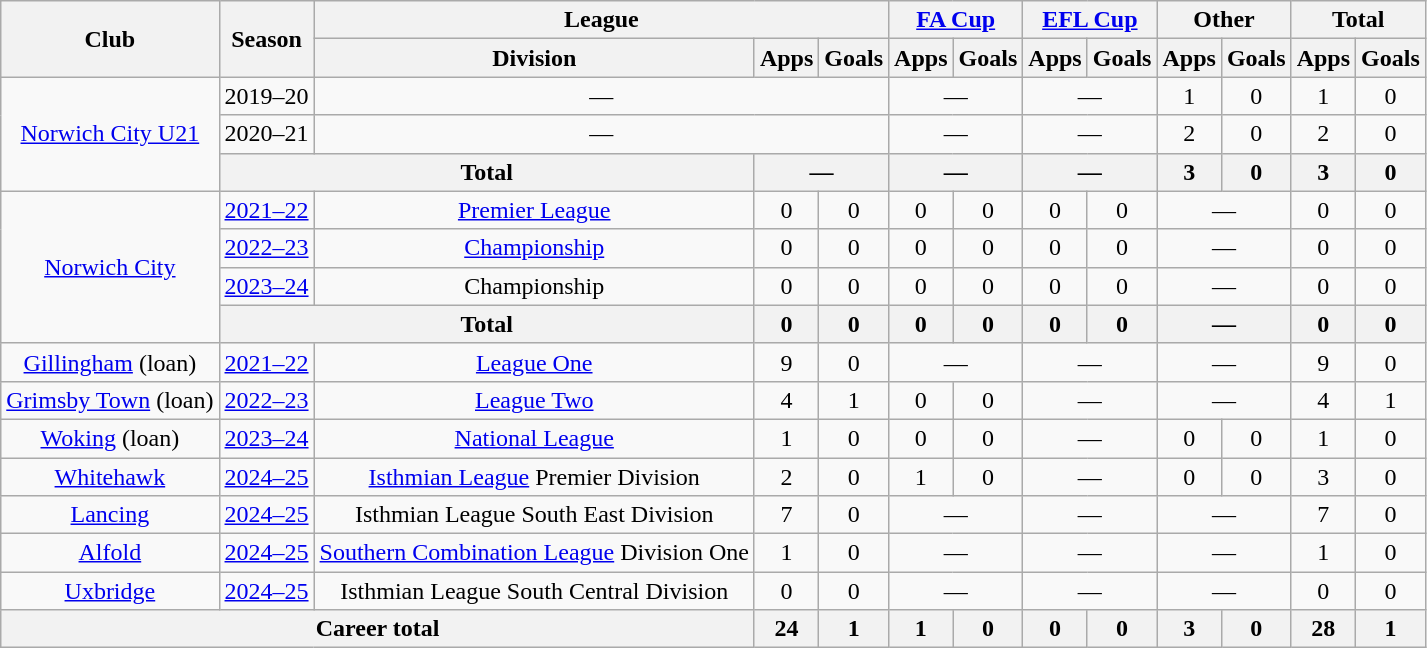<table class=wikitable style=text-align:center>
<tr>
<th rowspan=2>Club</th>
<th rowspan=2>Season</th>
<th colspan=3>League</th>
<th colspan=2><a href='#'>FA Cup</a></th>
<th colspan=2><a href='#'>EFL Cup</a></th>
<th colspan=2>Other</th>
<th colspan=2>Total</th>
</tr>
<tr>
<th>Division</th>
<th>Apps</th>
<th>Goals</th>
<th>Apps</th>
<th>Goals</th>
<th>Apps</th>
<th>Goals</th>
<th>Apps</th>
<th>Goals</th>
<th>Apps</th>
<th>Goals</th>
</tr>
<tr>
<td rowspan="3"><a href='#'>Norwich City U21</a></td>
<td>2019–20</td>
<td colspan=3>—</td>
<td colspan=2>—</td>
<td colspan=2>—</td>
<td>1</td>
<td>0</td>
<td>1</td>
<td>0</td>
</tr>
<tr>
<td>2020–21</td>
<td colspan=3>—</td>
<td colspan=2>—</td>
<td colspan=2>—</td>
<td>2</td>
<td>0</td>
<td>2</td>
<td>0</td>
</tr>
<tr>
<th colspan=2>Total</th>
<th colspan=2>—</th>
<th colspan=2>—</th>
<th colspan=2>—</th>
<th>3</th>
<th>0</th>
<th>3</th>
<th>0</th>
</tr>
<tr>
<td rowspan=4><a href='#'>Norwich City</a></td>
<td><a href='#'>2021–22</a></td>
<td><a href='#'>Premier League</a></td>
<td>0</td>
<td>0</td>
<td>0</td>
<td>0</td>
<td>0</td>
<td>0</td>
<td colspan=2>—</td>
<td>0</td>
<td>0</td>
</tr>
<tr>
<td><a href='#'>2022–23</a></td>
<td><a href='#'>Championship</a></td>
<td>0</td>
<td>0</td>
<td>0</td>
<td>0</td>
<td>0</td>
<td>0</td>
<td colspan=2>—</td>
<td>0</td>
<td>0</td>
</tr>
<tr>
<td><a href='#'>2023–24</a></td>
<td>Championship</td>
<td>0</td>
<td>0</td>
<td>0</td>
<td>0</td>
<td>0</td>
<td>0</td>
<td colspan=2>—</td>
<td>0</td>
<td>0</td>
</tr>
<tr>
<th colspan=2>Total</th>
<th>0</th>
<th>0</th>
<th>0</th>
<th>0</th>
<th>0</th>
<th>0</th>
<th colspan=2>—</th>
<th>0</th>
<th>0</th>
</tr>
<tr>
<td><a href='#'>Gillingham</a> (loan)</td>
<td><a href='#'>2021–22</a></td>
<td><a href='#'>League One</a></td>
<td>9</td>
<td>0</td>
<td colspan=2>—</td>
<td colspan=2>—</td>
<td colspan=2>—</td>
<td>9</td>
<td>0</td>
</tr>
<tr>
<td><a href='#'>Grimsby Town</a> (loan)</td>
<td><a href='#'>2022–23</a></td>
<td><a href='#'>League Two</a></td>
<td>4</td>
<td>1</td>
<td>0</td>
<td>0</td>
<td colspan=2>—</td>
<td colspan=2>—</td>
<td>4</td>
<td>1</td>
</tr>
<tr>
<td><a href='#'>Woking</a> (loan)</td>
<td><a href='#'>2023–24</a></td>
<td><a href='#'>National League</a></td>
<td>1</td>
<td>0</td>
<td>0</td>
<td>0</td>
<td colspan=2>—</td>
<td>0</td>
<td>0</td>
<td>1</td>
<td>0</td>
</tr>
<tr>
<td><a href='#'>Whitehawk</a></td>
<td><a href='#'>2024–25</a></td>
<td><a href='#'>Isthmian League</a> Premier Division</td>
<td>2</td>
<td>0</td>
<td>1</td>
<td>0</td>
<td colspan=2>—</td>
<td>0</td>
<td>0</td>
<td>3</td>
<td>0</td>
</tr>
<tr>
<td><a href='#'>Lancing</a></td>
<td><a href='#'>2024–25</a></td>
<td>Isthmian League South East Division</td>
<td>7</td>
<td>0</td>
<td colspan=2>—</td>
<td colspan=2>—</td>
<td colspan=2>—</td>
<td>7</td>
<td>0</td>
</tr>
<tr>
<td><a href='#'>Alfold</a></td>
<td><a href='#'>2024–25</a></td>
<td><a href='#'>Southern Combination League</a> Division One</td>
<td>1</td>
<td>0</td>
<td colspan=2>—</td>
<td colspan=2>—</td>
<td colspan=2>—</td>
<td>1</td>
<td>0</td>
</tr>
<tr>
<td><a href='#'>Uxbridge</a></td>
<td><a href='#'>2024–25</a></td>
<td>Isthmian League South Central Division</td>
<td>0</td>
<td>0</td>
<td colspan=2>—</td>
<td colspan=2>—</td>
<td colspan=2>—</td>
<td>0</td>
<td>0</td>
</tr>
<tr>
<th colspan=3>Career total</th>
<th>24</th>
<th>1</th>
<th>1</th>
<th>0</th>
<th>0</th>
<th>0</th>
<th>3</th>
<th>0</th>
<th>28</th>
<th>1</th>
</tr>
</table>
